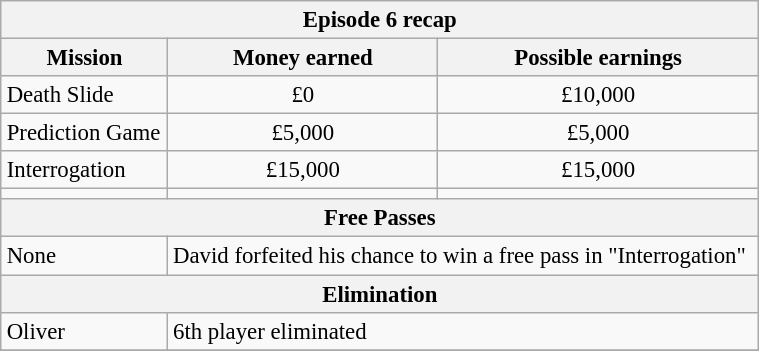<table class="wikitable" style="font-size: 95%; margin: 10px" align="right" width="40%">
<tr>
<th colspan=3>Episode 6 recap</th>
</tr>
<tr>
<th>Mission</th>
<th>Money earned</th>
<th>Possible earnings</th>
</tr>
<tr>
<td>Death Slide</td>
<td align="center">£0</td>
<td align="center">£10,000</td>
</tr>
<tr>
<td>Prediction Game</td>
<td align="center">£5,000</td>
<td align="center">£5,000</td>
</tr>
<tr>
<td>Interrogation</td>
<td align="center">£15,000</td>
<td align="center">£15,000</td>
</tr>
<tr>
<td><strong></strong></td>
<td align="center"><strong></strong></td>
<td align="center"><strong></strong></td>
</tr>
<tr>
<th colspan=3>Free Passes</th>
</tr>
<tr>
<td>None</td>
<td colspan=2>David forfeited his chance to win a free pass in "Interrogation"</td>
</tr>
<tr>
<th colspan=3>Elimination</th>
</tr>
<tr>
<td>Oliver</td>
<td colspan=2>6th player eliminated</td>
</tr>
<tr>
</tr>
</table>
